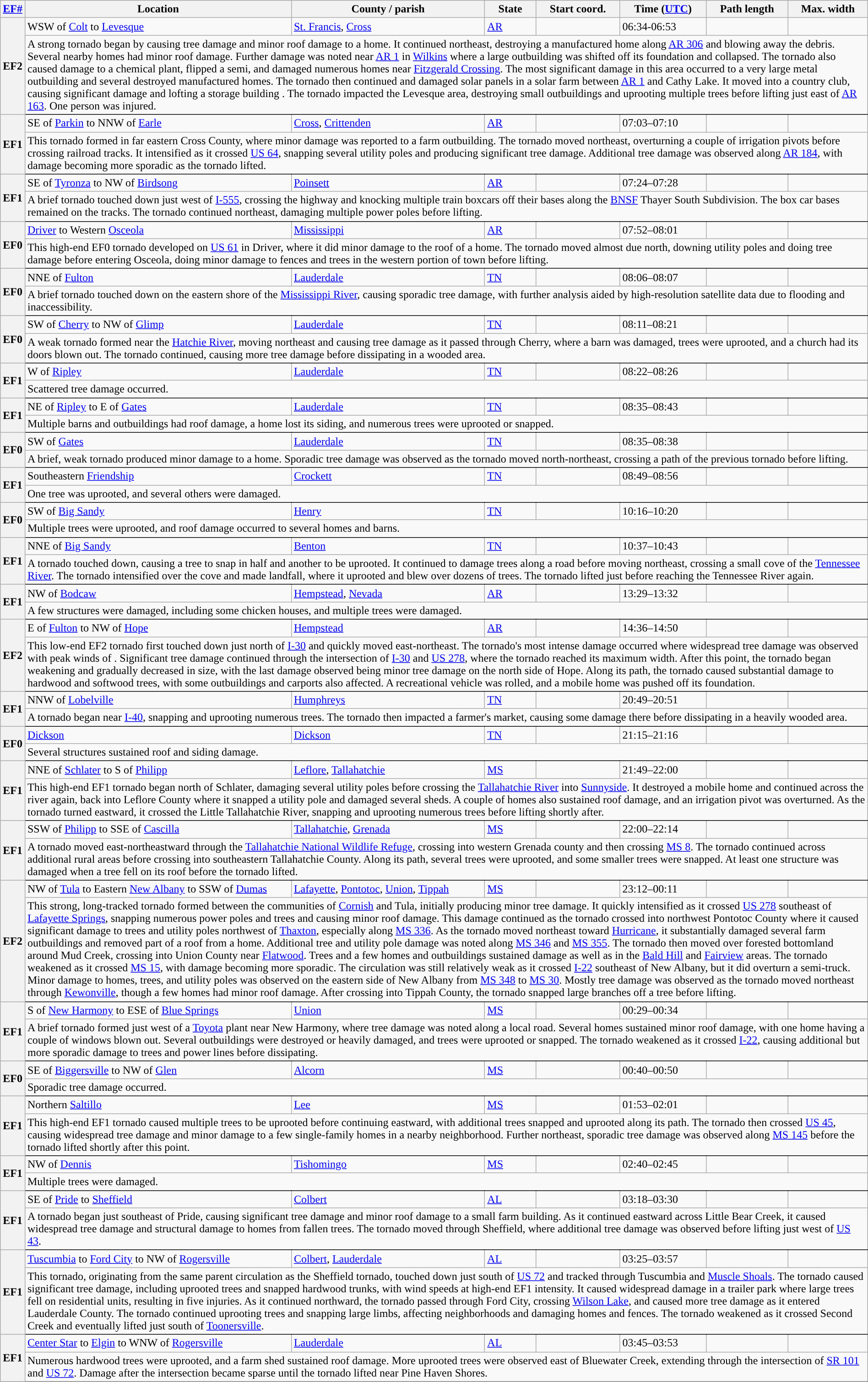<table class="wikitable sortable" style="width:100%;">
<tr>
<th scope="col" width="2%" align="center"><a href='#'>EF#</a></th>
<th scope="col" align="center" class="unsortable">Location</th>
<th scope="col" align="center" class="unsortable">County / parish</th>
<th scope="col" align="center">State</th>
<th scope="col" align="center">Start coord.</th>
<th scope="col" align="center">Time (<a href='#'>UTC</a>)</th>
<th scope="col" align="center">Path length</th>
<th scope="col" align="center">Max. width</th>
</tr>
<tr>
<th scope="row" rowspan="2" style="background-color:#">EF2</th>
<td>WSW of <a href='#'>Colt</a> to <a href='#'>Levesque</a></td>
<td><a href='#'>St. Francis</a>, <a href='#'>Cross</a></td>
<td><a href='#'>AR</a></td>
<td></td>
<td>06:34-06:53</td>
<td></td>
<td></td>
</tr>
<tr class="expand-child">
<td colspan="8" style=" border-bottom: 1px solid black;">A strong tornado began by causing tree damage and minor roof damage to a home. It continued northeast, destroying a manufactured home along <a href='#'>AR 306</a> and blowing away the debris. Several nearby homes had minor roof damage. Further damage was noted near <a href='#'>AR 1</a> in <a href='#'>Wilkins</a> where a large outbuilding was shifted off its foundation and collapsed. The tornado also caused damage to a chemical plant, flipped a semi, and damaged numerous homes near <a href='#'>Fitzgerald Crossing</a>. The most significant damage in this area occurred to a very large metal outbuilding and several destroyed manufactured homes. The tornado then continued and damaged solar panels in a solar farm between <a href='#'>AR 1</a> and Cathy Lake. It moved into a country club, causing significant damage and lofting a storage building . The tornado impacted the Levesque area, destroying small outbuildings and uprooting multiple trees before lifting just east of <a href='#'>AR 163</a>. One person was injured.</td>
</tr>
<tr>
<th scope="row" rowspan="2" style="background-color:#">EF1</th>
<td>SE of <a href='#'>Parkin</a> to NNW of <a href='#'>Earle</a></td>
<td><a href='#'>Cross</a>, <a href='#'>Crittenden</a></td>
<td><a href='#'>AR</a></td>
<td></td>
<td>07:03–07:10</td>
<td></td>
<td></td>
</tr>
<tr class="expand-child">
<td colspan="8" style=" border-bottom: 1px solid black;">This tornado formed in far eastern Cross County, where minor damage was reported to a farm outbuilding. The tornado moved northeast, overturning a couple of irrigation pivots before crossing railroad tracks. It intensified as it crossed <a href='#'>US 64</a>, snapping several utility poles and producing significant tree damage. Additional tree damage was observed along <a href='#'>AR 184</a>, with damage becoming more sporadic as the tornado lifted.</td>
</tr>
<tr>
<th scope="row" rowspan="2" style="background-color:#">EF1</th>
<td>SE of <a href='#'>Tyronza</a> to NW of <a href='#'>Birdsong</a></td>
<td><a href='#'>Poinsett</a></td>
<td><a href='#'>AR</a></td>
<td></td>
<td>07:24–07:28</td>
<td></td>
<td></td>
</tr>
<tr class="expand-child">
<td colspan="8" style=" border-bottom: 1px solid black;">A brief tornado touched down just west of <a href='#'>I-555</a>, crossing the highway and knocking multiple train boxcars off their bases along the <a href='#'>BNSF</a> Thayer South Subdivision. The box car bases remained on the tracks. The tornado continued northeast, damaging multiple power poles before lifting.</td>
</tr>
<tr>
<th scope="row" rowspan="2" style="background-color:#">EF0</th>
<td><a href='#'>Driver</a> to Western <a href='#'>Osceola</a></td>
<td><a href='#'>Mississippi</a></td>
<td><a href='#'>AR</a></td>
<td></td>
<td>07:52–08:01</td>
<td></td>
<td></td>
</tr>
<tr class="expand-child">
<td colspan="8" style=" border-bottom: 1px solid black;">This high-end EF0 tornado developed on <a href='#'>US 61</a> in Driver, where it did minor damage to the roof of a home. The tornado moved almost due north, downing utility poles and doing tree damage before entering Osceola, doing minor damage to fences and trees in the western portion of town before lifting.</td>
</tr>
<tr>
<th scope="row" rowspan="2" style="background-color:#">EF0</th>
<td>NNE of <a href='#'>Fulton</a></td>
<td><a href='#'>Lauderdale</a></td>
<td><a href='#'>TN</a></td>
<td></td>
<td>08:06–08:07</td>
<td></td>
<td></td>
</tr>
<tr class="expand-child">
<td colspan="8" style=" border-bottom: 1px solid black;">A brief tornado touched down on the eastern shore of the <a href='#'>Mississippi River</a>, causing sporadic tree damage, with further analysis aided by high-resolution satellite data due to flooding and inaccessibility.</td>
</tr>
<tr>
<th scope="row" rowspan="2" style="background-color:#">EF0</th>
<td>SW of <a href='#'>Cherry</a> to NW of <a href='#'>Glimp</a></td>
<td><a href='#'>Lauderdale</a></td>
<td><a href='#'>TN</a></td>
<td></td>
<td>08:11–08:21</td>
<td></td>
<td></td>
</tr>
<tr class="expand-child">
<td colspan="8" style=" border-bottom: 1px solid black;">A weak tornado formed near the <a href='#'>Hatchie River</a>, moving northeast and causing tree damage as it passed through Cherry, where a barn was damaged, trees were uprooted, and a church had its doors blown out. The tornado continued, causing more tree damage before dissipating in a wooded area.</td>
</tr>
<tr>
<th scope="row" rowspan="2" style="background-color:#">EF1</th>
<td>W of <a href='#'>Ripley</a></td>
<td><a href='#'>Lauderdale</a></td>
<td><a href='#'>TN</a></td>
<td></td>
<td>08:22–08:26</td>
<td></td>
<td></td>
</tr>
<tr class="expand-child">
<td colspan="8" style=" border-bottom: 1px solid black;">Scattered tree damage occurred.</td>
</tr>
<tr>
<th scope="row" rowspan="2" style="background-color:#">EF1</th>
<td>NE of <a href='#'>Ripley</a> to E of <a href='#'>Gates</a></td>
<td><a href='#'>Lauderdale</a></td>
<td><a href='#'>TN</a></td>
<td></td>
<td>08:35–08:43</td>
<td></td>
<td></td>
</tr>
<tr class="expand-child">
<td colspan="8" style=" border-bottom: 1px solid black;">Multiple barns and outbuildings had roof damage, a home lost its siding, and numerous trees were uprooted or snapped.</td>
</tr>
<tr>
<th scope="row" rowspan="2" style="background-color:#">EF0</th>
<td>SW of <a href='#'>Gates</a></td>
<td><a href='#'>Lauderdale</a></td>
<td><a href='#'>TN</a></td>
<td></td>
<td>08:35–08:38</td>
<td></td>
<td></td>
</tr>
<tr class="expand-child">
<td colspan="8" style=" border-bottom: 1px solid black;">A brief, weak tornado produced minor damage to a home. Sporadic tree damage was observed as the tornado moved north-northeast, crossing a path of the previous tornado before lifting.</td>
</tr>
<tr>
<th scope="row" rowspan="2" style="background-color:#">EF1</th>
<td>Southeastern <a href='#'>Friendship</a></td>
<td><a href='#'>Crockett</a></td>
<td><a href='#'>TN</a></td>
<td></td>
<td>08:49–08:56</td>
<td></td>
<td></td>
</tr>
<tr class="expand-child">
<td colspan="8" style=" border-bottom: 1px solid black;">One tree was uprooted, and several others were damaged.</td>
</tr>
<tr>
<th scope="row" rowspan="2" style="background-color:#">EF0</th>
<td>SW of <a href='#'>Big Sandy</a></td>
<td><a href='#'>Henry</a></td>
<td><a href='#'>TN</a></td>
<td></td>
<td>10:16–10:20</td>
<td></td>
<td></td>
</tr>
<tr class="expand-child">
<td colspan="8" style=" border-bottom: 1px solid black;">Multiple trees were uprooted, and roof damage occurred to several homes and barns.</td>
</tr>
<tr>
<th scope="row" rowspan="2" style="background-color:#">EF1</th>
<td>NNE of <a href='#'>Big Sandy</a></td>
<td><a href='#'>Benton</a></td>
<td><a href='#'>TN</a></td>
<td></td>
<td>10:37–10:43</td>
<td></td>
<td></td>
</tr>
<tr class="expand-child">
<td colspan="8" style=" border-bottom: 1px solid black;">A tornado touched down, causing a tree to snap in half and another to be uprooted. It continued to damage trees along a road before moving northeast, crossing a small cove of the <a href='#'>Tennessee River</a>. The tornado intensified over the cove and made landfall, where it uprooted and blew over dozens of trees. The tornado lifted just before reaching the Tennessee River again.</td>
</tr>
<tr>
<th scope="row" rowspan="2" style="background-color:#">EF1</th>
<td>NW of <a href='#'>Bodcaw</a></td>
<td><a href='#'>Hempstead</a>, <a href='#'>Nevada</a></td>
<td><a href='#'>AR</a></td>
<td></td>
<td>13:29–13:32</td>
<td></td>
<td></td>
</tr>
<tr class="expand-child">
<td colspan="8" style=" border-bottom: 1px solid black;">A few structures were damaged, including some chicken houses, and multiple trees were damaged.</td>
</tr>
<tr>
<th scope="row" rowspan="2" style="background-color:#">EF2</th>
<td>E of <a href='#'>Fulton</a> to NW of <a href='#'>Hope</a></td>
<td><a href='#'>Hempstead</a></td>
<td><a href='#'>AR</a></td>
<td></td>
<td>14:36–14:50</td>
<td></td>
<td></td>
</tr>
<tr class="expand-child">
<td colspan="8" style=" border-bottom: 1px solid black;">This low-end EF2 tornado first touched down just north of <a href='#'>I-30</a> and quickly moved east-northeast. The tornado's most intense damage occurred where widespread tree damage was observed with peak winds of . Significant tree damage continued through the intersection of <a href='#'>I-30</a> and <a href='#'>US 278</a>, where the tornado reached its maximum width. After this point, the tornado began weakening and gradually decreased in size, with the last damage observed being minor tree damage on the north side of Hope. Along its path, the tornado caused substantial damage to hardwood and softwood trees, with some outbuildings and carports also affected. A recreational vehicle was rolled, and a mobile home was pushed off its foundation.</td>
</tr>
<tr>
<th scope="row" rowspan="2" style="background-color:#">EF1</th>
<td>NNW of <a href='#'>Lobelville</a></td>
<td><a href='#'>Humphreys</a></td>
<td><a href='#'>TN</a></td>
<td></td>
<td>20:49–20:51</td>
<td></td>
<td></td>
</tr>
<tr class="expand-child">
<td colspan="8" style=" border-bottom: 1px solid black;">A tornado began near <a href='#'>I-40</a>, snapping and uprooting numerous trees. The tornado then impacted a farmer's market, causing some damage there before dissipating in a heavily wooded area.</td>
</tr>
<tr>
<th scope="row" rowspan="2" style="background-color:#">EF0</th>
<td><a href='#'>Dickson</a></td>
<td><a href='#'>Dickson</a></td>
<td><a href='#'>TN</a></td>
<td></td>
<td>21:15–21:16</td>
<td></td>
<td></td>
</tr>
<tr class="expand-child">
<td colspan="8" style=" border-bottom: 1px solid black;">Several structures sustained roof and siding damage.</td>
</tr>
<tr>
<th scope="row" rowspan="2" style="background-color:#">EF1</th>
<td>NNE of <a href='#'>Schlater</a> to S of <a href='#'>Philipp</a></td>
<td><a href='#'>Leflore</a>, <a href='#'>Tallahatchie</a></td>
<td><a href='#'>MS</a></td>
<td></td>
<td>21:49–22:00</td>
<td></td>
<td></td>
</tr>
<tr class="expand-child">
<td colspan="8" style=" border-bottom: 1px solid black;">This high-end EF1 tornado began north of Schlater, damaging several utility poles before crossing the <a href='#'>Tallahatchie River</a> into <a href='#'>Sunnyside</a>. It destroyed a mobile home and continued across the river again, back into Leflore County where it snapped a utility pole and damaged several sheds. A couple of homes also sustained roof damage, and an irrigation pivot was overturned. As the tornado turned eastward, it crossed the Little Tallahatchie River, snapping and uprooting numerous trees before lifting shortly after.</td>
</tr>
<tr>
<th scope="row" rowspan="2" style="background-color:#">EF1</th>
<td>SSW of <a href='#'>Philipp</a> to SSE of <a href='#'>Cascilla</a></td>
<td><a href='#'>Tallahatchie</a>, <a href='#'>Grenada</a></td>
<td><a href='#'>MS</a></td>
<td></td>
<td>22:00–22:14</td>
<td></td>
<td></td>
</tr>
<tr class="expand-child">
<td colspan="8" style=" border-bottom: 1px solid black;">A tornado moved east-northeastward through the <a href='#'>Tallahatchie National Wildlife Refuge</a>, crossing into western Grenada county and then crossing <a href='#'>MS 8</a>. The tornado continued across additional rural areas before crossing into southeastern Tallahatchie County. Along its path, several trees were uprooted, and some smaller trees were snapped. At least one structure was damaged when a tree fell on its roof before the tornado lifted.</td>
</tr>
<tr>
<th scope="row" rowspan="2" style="background-color:#">EF2</th>
<td>NW of <a href='#'>Tula</a> to Eastern <a href='#'>New Albany</a> to SSW of <a href='#'>Dumas</a></td>
<td><a href='#'>Lafayette</a>, <a href='#'>Pontotoc</a>, <a href='#'>Union</a>, <a href='#'>Tippah</a></td>
<td><a href='#'>MS</a></td>
<td></td>
<td>23:12–00:11</td>
<td></td>
<td></td>
</tr>
<tr class="expand-child">
<td colspan="8" style=" border-bottom: 1px solid black;">This strong, long-tracked tornado formed between the communities of <a href='#'>Cornish</a> and Tula, initially producing minor tree damage. It quickly intensified as it crossed <a href='#'>US 278</a> southeast of <a href='#'>Lafayette Springs</a>, snapping numerous power poles and trees and causing minor roof damage. This damage continued as the tornado crossed into northwest Pontotoc County where it caused significant damage to trees and utility poles northwest of <a href='#'>Thaxton</a>, especially along <a href='#'>MS 336</a>. As the tornado moved northeast toward <a href='#'>Hurricane</a>, it substantially damaged several farm outbuildings and removed part of a roof from a home. Additional tree and utility pole damage was noted along <a href='#'>MS 346</a> and <a href='#'>MS 355</a>. The tornado then moved over forested bottomland around Mud Creek, crossing into Union County near <a href='#'>Flatwood</a>. Trees and a few homes and outbuildings sustained damage as well as in the <a href='#'>Bald Hill</a> and <a href='#'>Fairview</a> areas. The tornado weakened as it crossed <a href='#'>MS 15</a>, with damage becoming more sporadic. The circulation was still relatively weak as it crossed <a href='#'>I-22</a> southeast of New Albany, but it did overturn a semi-truck. Minor damage to homes, trees, and utility poles was observed on the eastern side of New Albany from <a href='#'>MS 348</a> to <a href='#'>MS 30</a>. Mostly tree damage was observed as the tornado moved northeast through <a href='#'>Kewonville</a>, though a few homes had minor roof damage. After crossing into Tippah County, the tornado snapped large branches off a tree before lifting.</td>
</tr>
<tr>
<th scope="row" rowspan="2" style="background-color:#">EF1</th>
<td>S of <a href='#'>New Harmony</a> to ESE of <a href='#'>Blue Springs</a></td>
<td><a href='#'>Union</a></td>
<td><a href='#'>MS</a></td>
<td></td>
<td>00:29–00:34</td>
<td></td>
<td></td>
</tr>
<tr class="expand-child">
<td colspan="8" style=" border-bottom: 1px solid black;">A brief tornado formed just west of a <a href='#'>Toyota</a> plant near New Harmony, where tree damage was noted along a local road. Several homes sustained minor roof damage, with one home having a couple of windows blown out. Several outbuildings were destroyed or heavily damaged, and trees were uprooted or snapped. The tornado weakened as it crossed <a href='#'>I-22</a>, causing additional but more sporadic damage to trees and power lines before dissipating.</td>
</tr>
<tr>
<th scope="row" rowspan="2" style="background-color:#">EF0</th>
<td>SE of <a href='#'>Biggersville</a> to NW of <a href='#'>Glen</a></td>
<td><a href='#'>Alcorn</a></td>
<td><a href='#'>MS</a></td>
<td></td>
<td>00:40–00:50</td>
<td></td>
<td></td>
</tr>
<tr class="expand-child">
<td colspan="8" style=" border-bottom: 1px solid black;">Sporadic tree damage occurred.</td>
</tr>
<tr>
<th scope="row" rowspan="2" style="background-color:#">EF1</th>
<td>Northern <a href='#'>Saltillo</a></td>
<td><a href='#'>Lee</a></td>
<td><a href='#'>MS</a></td>
<td></td>
<td>01:53–02:01</td>
<td></td>
<td></td>
</tr>
<tr class="expand-child">
<td colspan="8" style=" border-bottom: 1px solid black;">This high-end EF1 tornado caused multiple trees to be uprooted before continuing eastward, with additional trees snapped and uprooted along its path. The tornado then crossed <a href='#'>US 45</a>, causing widespread tree damage and minor damage to a few single-family homes in a nearby neighborhood. Further northeast, sporadic tree damage was observed along <a href='#'>MS 145</a> before the tornado lifted shortly after this point.</td>
</tr>
<tr>
<th scope="row" rowspan="2" style="background-color:#">EF1</th>
<td>NW of <a href='#'>Dennis</a></td>
<td><a href='#'>Tishomingo</a></td>
<td><a href='#'>MS</a></td>
<td></td>
<td>02:40–02:45</td>
<td></td>
<td></td>
</tr>
<tr class="expand-child">
<td colspan="8" style=" border-bottom: 1px solid black;">Multiple trees were damaged.</td>
</tr>
<tr>
<th scope="row" rowspan="2" style="background-color:#">EF1</th>
<td>SE of <a href='#'>Pride</a> to <a href='#'>Sheffield</a></td>
<td><a href='#'>Colbert</a></td>
<td><a href='#'>AL</a></td>
<td></td>
<td>03:18–03:30</td>
<td></td>
<td></td>
</tr>
<tr class="expand-child">
<td colspan="8" style=" border-bottom: 1px solid black;">A tornado began just southeast of Pride, causing significant tree damage and minor roof damage to a small farm building. As it continued eastward across Little Bear Creek, it caused widespread tree damage and structural damage to homes from fallen trees. The tornado moved through Sheffield, where additional tree damage was observed before lifting just west of <a href='#'>US 43</a>.</td>
</tr>
<tr>
<th scope="row" rowspan="2" style="background-color:#">EF1</th>
<td><a href='#'>Tuscumbia</a> to <a href='#'>Ford City</a> to NW of <a href='#'>Rogersville</a></td>
<td><a href='#'>Colbert</a>, <a href='#'>Lauderdale</a></td>
<td><a href='#'>AL</a></td>
<td></td>
<td>03:25–03:57</td>
<td></td>
<td></td>
</tr>
<tr class="expand-child">
<td colspan="8" style=" border-bottom: 1px solid black;">This tornado, originating from the same parent circulation as the Sheffield tornado, touched down just south of <a href='#'>US 72</a> and tracked through Tuscumbia and <a href='#'>Muscle Shoals</a>. The tornado caused significant tree damage, including uprooted trees and snapped hardwood trunks, with wind speeds at high-end EF1 intensity. It caused widespread damage in a trailer park where large trees fell on residential units, resulting in five injuries. As it continued northward, the tornado passed through Ford City, crossing <a href='#'>Wilson Lake</a>, and caused more tree damage as it entered Lauderdale County. The tornado continued uprooting trees and snapping large limbs, affecting neighborhoods and damaging homes and fences. The tornado weakened as it crossed Second Creek and eventually lifted just south of <a href='#'>Toonersville</a>.</td>
</tr>
<tr>
<th scope="row" rowspan="2" style="background-color:#">EF1</th>
<td><a href='#'>Center Star</a> to <a href='#'>Elgin</a> to WNW of <a href='#'>Rogersville</a></td>
<td><a href='#'>Lauderdale</a></td>
<td><a href='#'>AL</a></td>
<td></td>
<td>03:45–03:53</td>
<td></td>
<td></td>
</tr>
<tr class="expand-child">
<td colspan="8" style=" border-bottom: 1px solid black;">Numerous hardwood trees were uprooted, and a farm shed sustained roof damage. More uprooted trees were observed east of Bluewater Creek, extending through the intersection of <a href='#'>SR 101</a> and <a href='#'>US 72</a>. Damage after the intersection became sparse until the tornado lifted near Pine Haven Shores.</td>
</tr>
<tr>
</tr>
</table>
